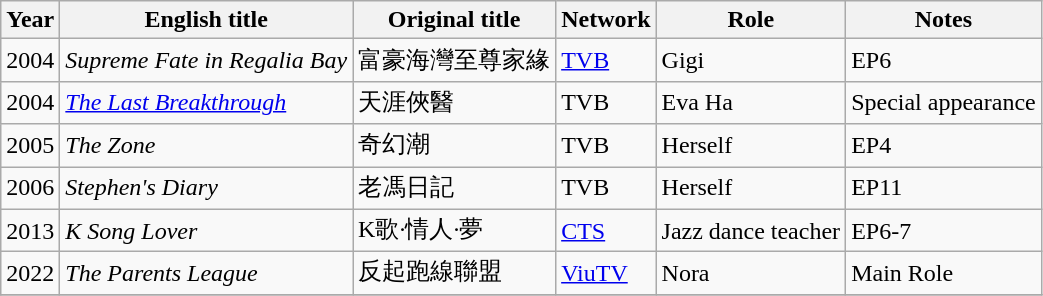<table class="wikitable sortable">
<tr>
<th>Year</th>
<th>English title</th>
<th>Original title</th>
<th>Network</th>
<th>Role</th>
<th class="unsortable">Notes</th>
</tr>
<tr>
<td>2004</td>
<td><em>Supreme Fate in Regalia Bay</em></td>
<td>富豪海灣至尊家緣</td>
<td><a href='#'>TVB</a></td>
<td>Gigi</td>
<td>EP6</td>
</tr>
<tr>
<td>2004</td>
<td><em><a href='#'>The Last Breakthrough</a></em></td>
<td>天涯俠醫</td>
<td>TVB</td>
<td>Eva Ha</td>
<td>Special appearance</td>
</tr>
<tr>
<td>2005</td>
<td><em>The Zone</em></td>
<td>奇幻潮</td>
<td>TVB</td>
<td>Herself</td>
<td>EP4</td>
</tr>
<tr>
<td>2006</td>
<td><em>Stephen's Diary</em></td>
<td>老馮日記</td>
<td>TVB</td>
<td>Herself</td>
<td>EP11</td>
</tr>
<tr>
<td>2013</td>
<td><em>K Song Lover</em></td>
<td>K歌·情人·夢</td>
<td><a href='#'>CTS</a></td>
<td>Jazz dance teacher</td>
<td>EP6-7</td>
</tr>
<tr>
<td>2022</td>
<td><em>The Parents League</em></td>
<td>反起跑線聯盟</td>
<td><a href='#'>ViuTV</a></td>
<td>Nora</td>
<td>Main Role</td>
</tr>
<tr>
</tr>
</table>
